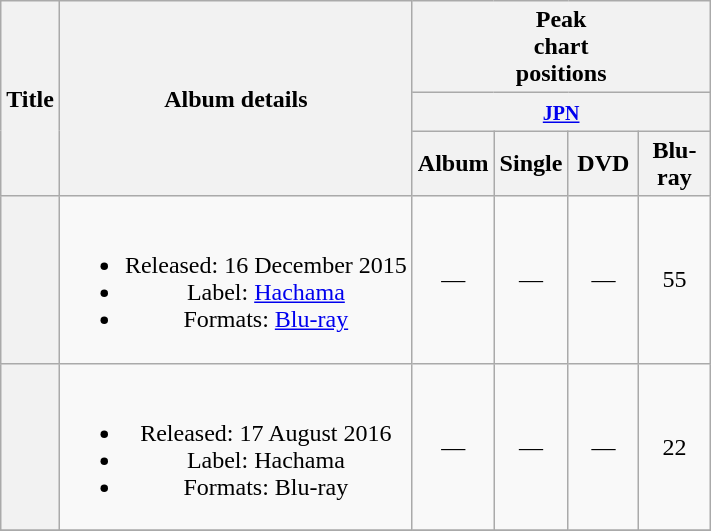<table class="wikitable plainrowheaders" style="text-align:center;">
<tr>
<th scope="col" rowspan="3">Title</th>
<th scope="col" rowspan="3">Album details</th>
<th scope="col" colspan="4">Peak <br> chart <br> positions</th>
</tr>
<tr>
<th scope="col" colspan="4"><small><a href='#'>JPN</a></small></th>
</tr>
<tr>
<th style="width:2.5em;">Album</th>
<th style="width:2.5em;">Single</th>
<th style="width:2.5em;">DVD</th>
<th style="width:2.5em;">Blu-ray</th>
</tr>
<tr>
<th scope="row"><em></em></th>
<td><br><ul><li>Released: 16 December 2015</li><li>Label: <a href='#'>Hachama</a></li><li>Formats: <a href='#'>Blu-ray</a></li></ul></td>
<td>—</td>
<td>—</td>
<td>—</td>
<td>55</td>
</tr>
<tr>
<th scope="row"><em></em></th>
<td><br><ul><li>Released: 17 August 2016</li><li>Label: Hachama</li><li>Formats: Blu-ray</li></ul></td>
<td>—</td>
<td>—</td>
<td>—</td>
<td>22</td>
</tr>
<tr>
</tr>
</table>
